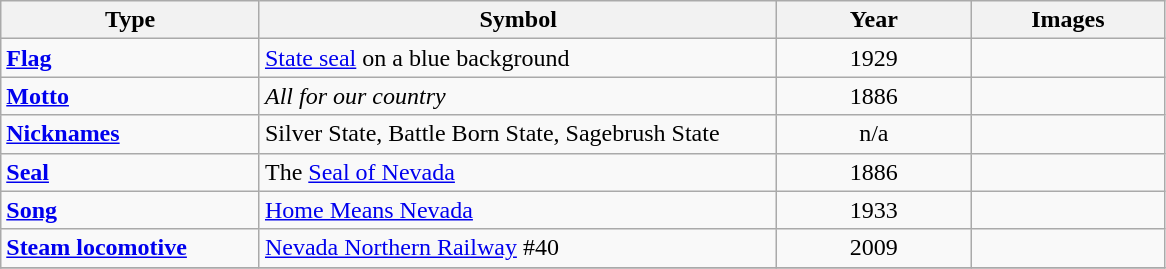<table class="wikitable">
<tr>
<th width="20%">Type</th>
<th width="40%">Symbol</th>
<th width="15%">Year</th>
<th width="15%">Images</th>
</tr>
<tr>
<td><strong><a href='#'>Flag</a></strong></td>
<td><a href='#'>State seal</a> on a blue background</td>
<td style="text-align:center">1929</td>
<td style="text-align:center"></td>
</tr>
<tr>
<td><strong><a href='#'>Motto</a></strong></td>
<td><em>All for our country</em></td>
<td style="text-align:center">1886</td>
<td style="text-align:center"></td>
</tr>
<tr>
<td><strong><a href='#'>Nicknames</a></strong></td>
<td>Silver State, Battle Born State, Sagebrush State</td>
<td style="text-align:center">n/a</td>
<td></td>
</tr>
<tr>
<td><strong><a href='#'>Seal</a></strong></td>
<td>The <a href='#'>Seal of Nevada</a></td>
<td style="text-align:center">1886</td>
<td style="text-align:center"></td>
</tr>
<tr>
<td><strong><a href='#'>Song</a></strong></td>
<td><a href='#'>Home Means Nevada</a></td>
<td style="text-align:center">1933</td>
<td></td>
</tr>
<tr>
<td><strong><a href='#'>Steam locomotive</a></strong></td>
<td><a href='#'>Nevada Northern Railway</a> #40</td>
<td style="text-align:center">2009</td>
<td style="text-align:center"></td>
</tr>
<tr>
</tr>
</table>
